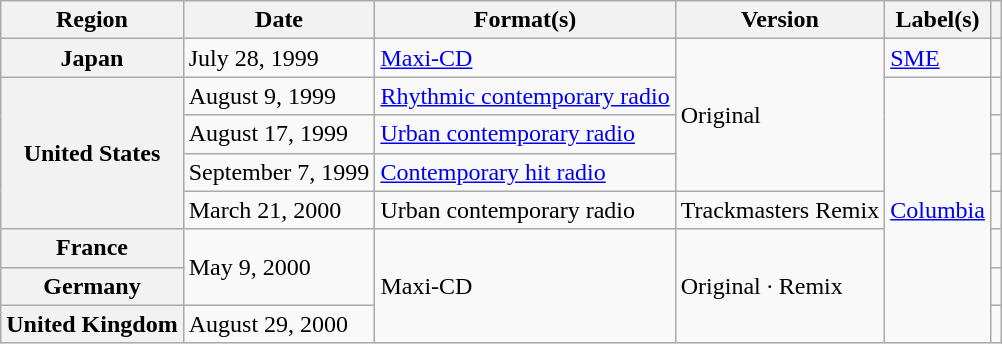<table class="wikitable sortable plainrowheaders">
<tr>
<th scope="col">Region</th>
<th scope="col">Date</th>
<th scope="col">Format(s)</th>
<th>Version</th>
<th scope="col">Label(s)</th>
<th scope="col"></th>
</tr>
<tr>
<th scope="row">Japan</th>
<td>July 28, 1999</td>
<td><a href='#'>Maxi-CD</a></td>
<td rowspan="4">Original</td>
<td><a href='#'>SME</a></td>
<td></td>
</tr>
<tr>
<th rowspan="4" scope="row">United States</th>
<td>August 9, 1999</td>
<td><a href='#'>Rhythmic contemporary radio</a></td>
<td rowspan="7"><a href='#'>Columbia</a></td>
<td></td>
</tr>
<tr>
<td>August 17, 1999</td>
<td><a href='#'>Urban contemporary radio</a></td>
<td></td>
</tr>
<tr>
<td>September 7, 1999</td>
<td><a href='#'>Contemporary hit radio</a></td>
<td></td>
</tr>
<tr>
<td>March 21, 2000</td>
<td>Urban contemporary radio</td>
<td>Trackmasters Remix</td>
<td></td>
</tr>
<tr>
<th scope="row">France</th>
<td rowspan="2">May 9, 2000</td>
<td rowspan="3">Maxi-CD</td>
<td rowspan="3">Original · Remix</td>
<td></td>
</tr>
<tr>
<th scope="row">Germany</th>
<td></td>
</tr>
<tr>
<th scope="row">United Kingdom</th>
<td>August 29, 2000</td>
<td></td>
</tr>
</table>
